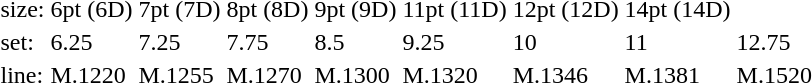<table style="margin-left:40px;">
<tr>
<td>size:</td>
<td>6pt (6D)</td>
<td>7pt (7D)</td>
<td>8pt (8D)</td>
<td>9pt (9D)</td>
<td 10pt (10D)>11pt (11D)</td>
<td>12pt (12D)</td>
<td>14pt (14D)</td>
</tr>
<tr>
<td>set:</td>
<td>6.25</td>
<td>7.25</td>
<td>7.75</td>
<td>8.5</td>
<td>9.25</td>
<td>10</td>
<td>11</td>
<td>12.75</td>
</tr>
<tr>
<td>line:</td>
<td>M.1220</td>
<td>M.1255</td>
<td>M.1270</td>
<td>M.1300</td>
<td>M.1320</td>
<td>M.1346</td>
<td>M.1381</td>
<td>M.1520</td>
</tr>
</table>
